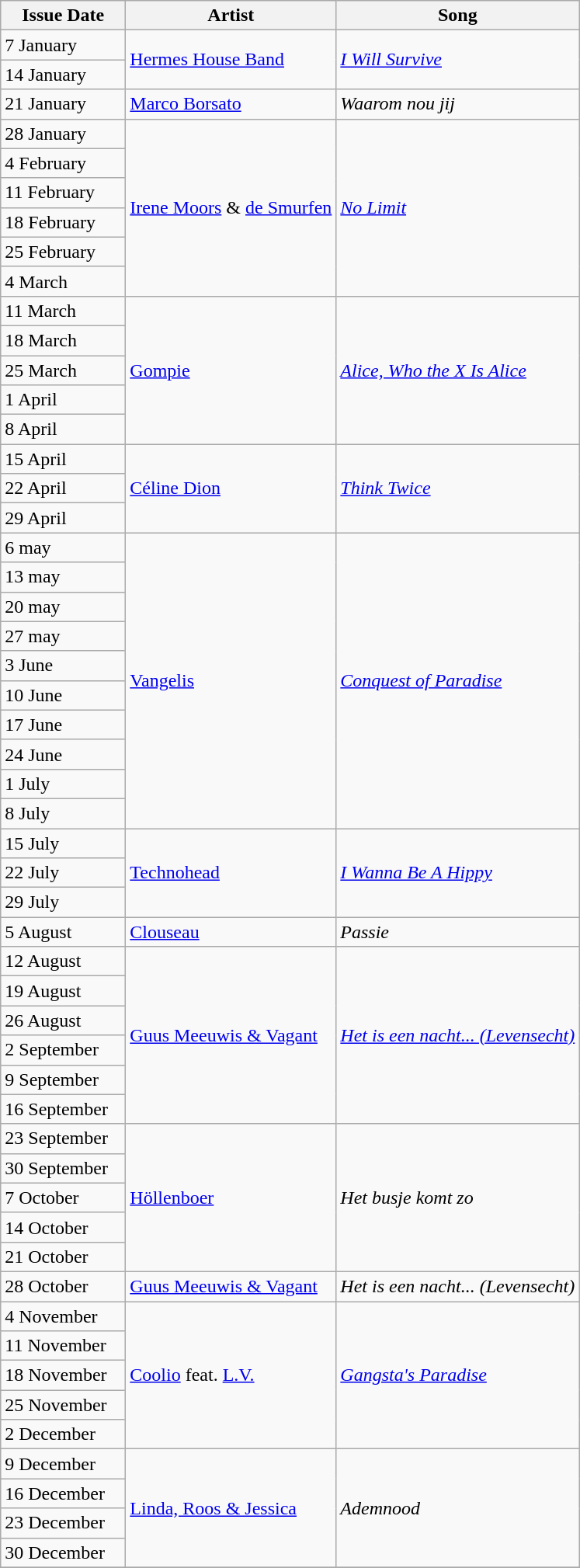<table class="wikitable">
<tr>
<th width="100px">Issue Date</th>
<th>Artist</th>
<th>Song</th>
</tr>
<tr>
<td>7 January</td>
<td rowspan="2"><a href='#'>Hermes House Band</a></td>
<td rowspan="2"><em><a href='#'>I Will Survive</a></em></td>
</tr>
<tr>
<td>14 January</td>
</tr>
<tr>
<td>21 January</td>
<td><a href='#'>Marco Borsato</a></td>
<td><em>Waarom nou jij</em></td>
</tr>
<tr>
<td>28 January</td>
<td rowspan="6"><a href='#'>Irene Moors</a> & <a href='#'>de Smurfen</a></td>
<td rowspan="6"><em><a href='#'>No Limit</a></em></td>
</tr>
<tr>
<td>4 February</td>
</tr>
<tr>
<td>11 February</td>
</tr>
<tr>
<td>18 February</td>
</tr>
<tr>
<td>25 February</td>
</tr>
<tr>
<td>4 March</td>
</tr>
<tr>
<td>11 March</td>
<td rowspan="5"><a href='#'>Gompie</a></td>
<td rowspan="5"><em><a href='#'>Alice, Who the X Is Alice</a></em></td>
</tr>
<tr>
<td>18 March</td>
</tr>
<tr>
<td>25 March</td>
</tr>
<tr>
<td>1 April</td>
</tr>
<tr>
<td>8 April</td>
</tr>
<tr>
<td>15 April</td>
<td rowspan="3"><a href='#'>Céline Dion</a></td>
<td rowspan="3"><em><a href='#'>Think Twice</a></em></td>
</tr>
<tr>
<td>22 April</td>
</tr>
<tr>
<td>29 April</td>
</tr>
<tr>
<td>6 may</td>
<td rowspan="10"><a href='#'>Vangelis</a></td>
<td rowspan="10"><em><a href='#'>Conquest of Paradise</a></em></td>
</tr>
<tr>
<td>13 may</td>
</tr>
<tr>
<td>20 may</td>
</tr>
<tr>
<td>27 may</td>
</tr>
<tr>
<td>3 June</td>
</tr>
<tr>
<td>10 June</td>
</tr>
<tr>
<td>17 June</td>
</tr>
<tr>
<td>24 June</td>
</tr>
<tr>
<td>1 July</td>
</tr>
<tr>
<td>8 July</td>
</tr>
<tr>
<td>15 July</td>
<td rowspan="3"><a href='#'>Technohead</a></td>
<td rowspan="3"><em><a href='#'>I Wanna Be A Hippy</a></em></td>
</tr>
<tr>
<td>22 July</td>
</tr>
<tr>
<td>29 July</td>
</tr>
<tr>
<td>5 August</td>
<td><a href='#'>Clouseau</a></td>
<td><em>Passie</em></td>
</tr>
<tr>
<td>12 August</td>
<td rowspan="6"><a href='#'>Guus Meeuwis & Vagant</a></td>
<td rowspan="6"><em><a href='#'>Het is een nacht... (Levensecht)</a></em></td>
</tr>
<tr>
<td>19 August</td>
</tr>
<tr>
<td>26 August</td>
</tr>
<tr>
<td>2 September</td>
</tr>
<tr>
<td>9 September</td>
</tr>
<tr>
<td>16 September</td>
</tr>
<tr>
<td>23 September</td>
<td rowspan="5"><a href='#'>Höllenboer</a></td>
<td rowspan="5"><em>Het busje komt zo</em></td>
</tr>
<tr>
<td>30 September</td>
</tr>
<tr>
<td>7 October</td>
</tr>
<tr>
<td>14 October</td>
</tr>
<tr>
<td>21 October</td>
</tr>
<tr>
<td>28 October</td>
<td><a href='#'>Guus Meeuwis & Vagant</a></td>
<td><em>Het is een nacht... (Levensecht)</em></td>
</tr>
<tr>
<td>4 November</td>
<td rowspan="5"><a href='#'>Coolio</a> feat. <a href='#'>L.V.</a></td>
<td rowspan="5"><em><a href='#'>Gangsta's Paradise</a></em></td>
</tr>
<tr>
<td>11 November</td>
</tr>
<tr>
<td>18 November</td>
</tr>
<tr>
<td>25 November</td>
</tr>
<tr>
<td>2 December</td>
</tr>
<tr>
<td>9 December</td>
<td rowspan="4"><a href='#'>Linda, Roos & Jessica</a></td>
<td rowspan="4"><em>Ademnood</em></td>
</tr>
<tr>
<td>16 December</td>
</tr>
<tr>
<td>23 December</td>
</tr>
<tr>
<td>30 December</td>
</tr>
<tr>
</tr>
</table>
